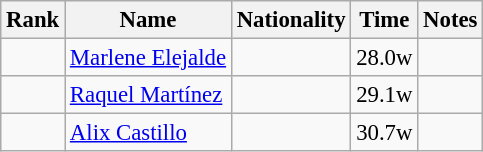<table class="wikitable sortable" style="text-align:center;font-size:95%">
<tr>
<th>Rank</th>
<th>Name</th>
<th>Nationality</th>
<th>Time</th>
<th>Notes</th>
</tr>
<tr>
<td></td>
<td align=left><a href='#'>Marlene Elejalde</a></td>
<td align=left></td>
<td>28.0w</td>
<td></td>
</tr>
<tr>
<td></td>
<td align=left><a href='#'>Raquel Martínez</a></td>
<td align=left></td>
<td>29.1w</td>
<td></td>
</tr>
<tr>
<td></td>
<td align=left><a href='#'>Alix Castillo</a></td>
<td align=left></td>
<td>30.7w</td>
<td></td>
</tr>
</table>
